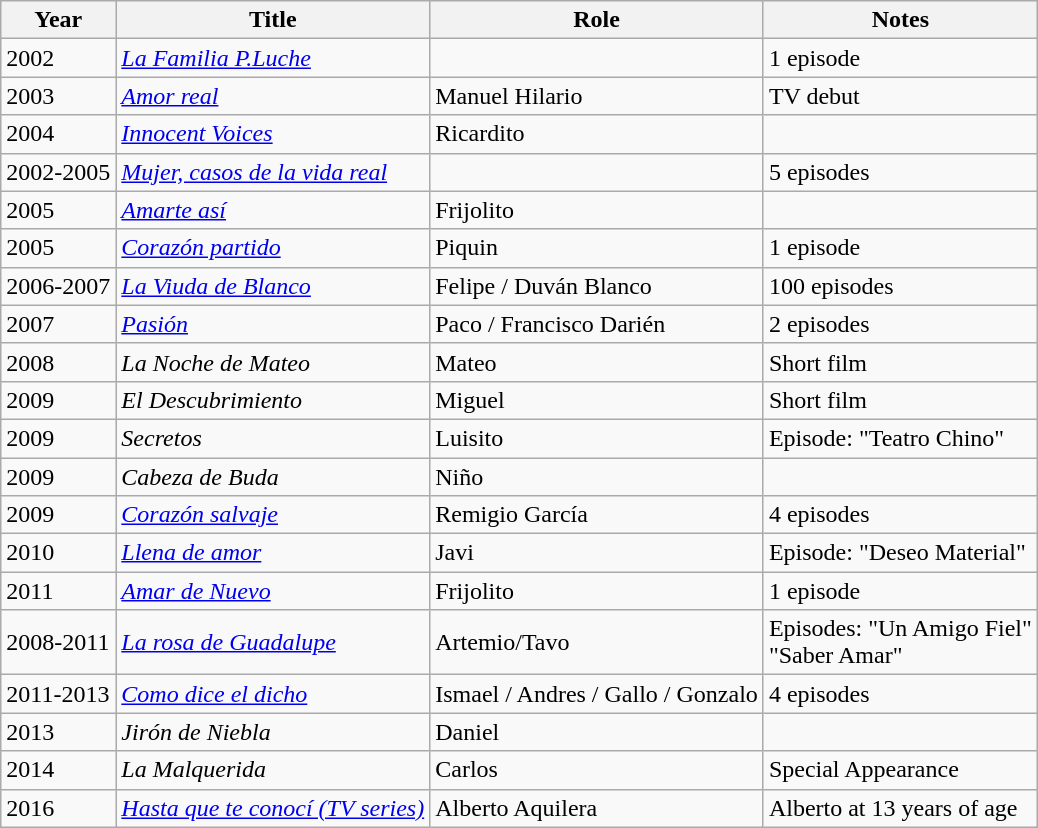<table class="wikitable">
<tr>
<th>Year</th>
<th>Title</th>
<th>Role</th>
<th>Notes</th>
</tr>
<tr>
<td>2002</td>
<td><em><a href='#'>La Familia P.Luche</a></em></td>
<td></td>
<td>1 episode</td>
</tr>
<tr>
<td>2003</td>
<td><em><a href='#'>Amor real</a></em></td>
<td>Manuel Hilario</td>
<td>TV debut</td>
</tr>
<tr>
<td>2004</td>
<td><em><a href='#'>Innocent Voices</a></em></td>
<td>Ricardito</td>
<td></td>
</tr>
<tr>
<td>2002-2005</td>
<td><em><a href='#'>Mujer, casos de la vida real</a></em></td>
<td></td>
<td>5 episodes</td>
</tr>
<tr>
<td>2005</td>
<td><em><a href='#'>Amarte así</a></em></td>
<td>Frijolito</td>
<td></td>
</tr>
<tr>
<td>2005</td>
<td><em><a href='#'>Corazón partido</a></em></td>
<td>Piquin</td>
<td>1 episode</td>
</tr>
<tr>
<td>2006-2007</td>
<td><em><a href='#'>La Viuda de Blanco</a></em></td>
<td>Felipe / Duván Blanco</td>
<td>100 episodes</td>
</tr>
<tr>
<td>2007</td>
<td><em><a href='#'>Pasión</a></em></td>
<td>Paco / Francisco Darién</td>
<td>2 episodes</td>
</tr>
<tr>
<td>2008</td>
<td><em>La Noche de Mateo</em></td>
<td>Mateo</td>
<td>Short film</td>
</tr>
<tr>
<td>2009</td>
<td><em>El Descubrimiento</em></td>
<td>Miguel</td>
<td>Short film</td>
</tr>
<tr>
<td>2009</td>
<td><em>Secretos</em></td>
<td>Luisito</td>
<td>Episode: "Teatro Chino"</td>
</tr>
<tr>
<td>2009</td>
<td><em>Cabeza de Buda</em></td>
<td>Niño</td>
<td></td>
</tr>
<tr>
<td>2009</td>
<td><em><a href='#'>Corazón salvaje</a></em></td>
<td>Remigio García</td>
<td>4 episodes</td>
</tr>
<tr>
<td>2010</td>
<td><em><a href='#'>Llena de amor</a></em></td>
<td>Javi</td>
<td>Episode: "Deseo Material"</td>
</tr>
<tr>
<td>2011</td>
<td><em><a href='#'>Amar de Nuevo</a></em></td>
<td>Frijolito</td>
<td>1 episode</td>
</tr>
<tr>
<td>2008-2011</td>
<td><em><a href='#'>La rosa de Guadalupe</a></em></td>
<td>Artemio/Tavo</td>
<td>Episodes: "Un Amigo Fiel"<br> "Saber Amar"</td>
</tr>
<tr>
<td>2011-2013</td>
<td><em><a href='#'>Como dice el dicho</a></em></td>
<td>Ismael / Andres / Gallo / Gonzalo</td>
<td>4 episodes</td>
</tr>
<tr>
<td>2013</td>
<td><em>Jirón de Niebla</em></td>
<td>Daniel</td>
<td></td>
</tr>
<tr>
<td>2014</td>
<td><em>La Malquerida</em></td>
<td>Carlos</td>
<td>Special Appearance</td>
</tr>
<tr>
<td>2016</td>
<td><em><a href='#'>Hasta que te conocí (TV series)</a></em></td>
<td>Alberto Aquilera</td>
<td>Alberto at 13 years of age</td>
</tr>
</table>
